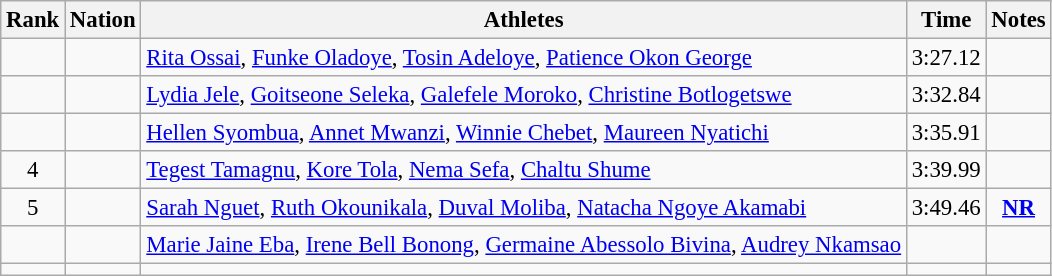<table class="wikitable sortable" style="text-align:center;font-size:95%">
<tr>
<th>Rank</th>
<th>Nation</th>
<th>Athletes</th>
<th>Time</th>
<th>Notes</th>
</tr>
<tr>
<td></td>
<td align=left></td>
<td align=left><a href='#'>Rita Ossai</a>, <a href='#'>Funke Oladoye</a>, <a href='#'>Tosin Adeloye</a>, <a href='#'>Patience Okon George</a></td>
<td>3:27.12</td>
<td></td>
</tr>
<tr>
<td></td>
<td align=left></td>
<td align=left><a href='#'>Lydia Jele</a>, <a href='#'>Goitseone Seleka</a>, <a href='#'>Galefele Moroko</a>, <a href='#'>Christine Botlogetswe</a></td>
<td>3:32.84</td>
<td></td>
</tr>
<tr>
<td></td>
<td align=left></td>
<td align=left><a href='#'>Hellen Syombua</a>, <a href='#'>Annet Mwanzi</a>, <a href='#'>Winnie Chebet</a>, <a href='#'>Maureen Nyatichi</a></td>
<td>3:35.91</td>
<td></td>
</tr>
<tr>
<td>4</td>
<td align=left></td>
<td align=left><a href='#'>Tegest Tamagnu</a>, <a href='#'>Kore Tola</a>, <a href='#'>Nema Sefa</a>, <a href='#'>Chaltu Shume</a></td>
<td>3:39.99</td>
<td></td>
</tr>
<tr>
<td>5</td>
<td align=left></td>
<td align=left><a href='#'>Sarah Nguet</a>, <a href='#'>Ruth Okounikala</a>, <a href='#'>Duval Moliba</a>, <a href='#'>Natacha Ngoye Akamabi</a></td>
<td>3:49.46</td>
<td><strong><a href='#'>NR</a></strong></td>
</tr>
<tr>
<td></td>
<td align=left></td>
<td align=left><a href='#'>Marie Jaine Eba</a>, <a href='#'>Irene Bell Bonong</a>, <a href='#'>Germaine Abessolo Bivina</a>, <a href='#'>Audrey Nkamsao</a></td>
<td></td>
<td></td>
</tr>
<tr>
<td></td>
<td align=left></td>
<td align=left></td>
<td></td>
<td></td>
</tr>
</table>
